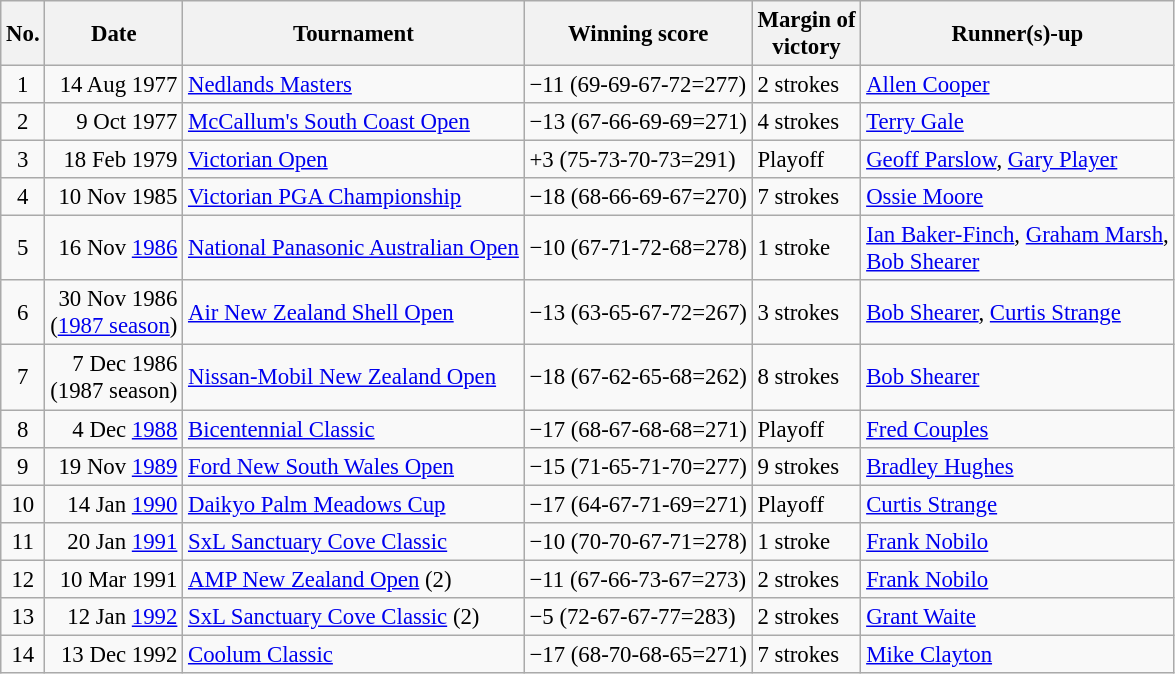<table class="wikitable" style="font-size:95%;">
<tr>
<th>No.</th>
<th>Date</th>
<th>Tournament</th>
<th>Winning score</th>
<th>Margin of<br>victory</th>
<th>Runner(s)-up</th>
</tr>
<tr>
<td align=center>1</td>
<td align=right>14 Aug 1977</td>
<td><a href='#'>Nedlands Masters</a></td>
<td>−11 (69-69-67-72=277)</td>
<td>2 strokes</td>
<td> <a href='#'>Allen Cooper</a></td>
</tr>
<tr>
<td align=center>2</td>
<td align=right>9 Oct 1977</td>
<td><a href='#'>McCallum's South Coast Open</a></td>
<td>−13 (67-66-69-69=271)</td>
<td>4 strokes</td>
<td> <a href='#'>Terry Gale</a></td>
</tr>
<tr>
<td align=center>3</td>
<td align=right>18 Feb 1979</td>
<td><a href='#'>Victorian Open</a></td>
<td>+3 (75-73-70-73=291)</td>
<td>Playoff</td>
<td> <a href='#'>Geoff Parslow</a>,  <a href='#'>Gary Player</a></td>
</tr>
<tr>
<td align=center>4</td>
<td align=right>10 Nov 1985</td>
<td><a href='#'>Victorian PGA Championship</a></td>
<td>−18 (68-66-69-67=270)</td>
<td>7 strokes</td>
<td> <a href='#'>Ossie Moore</a></td>
</tr>
<tr>
<td align=center>5</td>
<td align=right>16 Nov <a href='#'>1986</a></td>
<td><a href='#'>National Panasonic Australian Open</a></td>
<td>−10 (67-71-72-68=278)</td>
<td>1 stroke</td>
<td> <a href='#'>Ian Baker-Finch</a>,  <a href='#'>Graham Marsh</a>,<br> <a href='#'>Bob Shearer</a></td>
</tr>
<tr>
<td align=center>6</td>
<td align=right>30 Nov 1986<br>(<a href='#'>1987 season</a>)</td>
<td><a href='#'>Air New Zealand Shell Open</a></td>
<td>−13 (63-65-67-72=267)</td>
<td>3 strokes</td>
<td> <a href='#'>Bob Shearer</a>,  <a href='#'>Curtis Strange</a></td>
</tr>
<tr>
<td align=center>7</td>
<td align=right>7 Dec 1986<br>(1987 season)</td>
<td><a href='#'>Nissan-Mobil New Zealand Open</a></td>
<td>−18 (67-62-65-68=262)</td>
<td>8 strokes</td>
<td> <a href='#'>Bob Shearer</a></td>
</tr>
<tr>
<td align=center>8</td>
<td align=right>4 Dec <a href='#'>1988</a></td>
<td><a href='#'>Bicentennial Classic</a></td>
<td>−17 (68-67-68-68=271)</td>
<td>Playoff</td>
<td> <a href='#'>Fred Couples</a></td>
</tr>
<tr>
<td align=center>9</td>
<td align=right>19 Nov <a href='#'>1989</a></td>
<td><a href='#'>Ford New South Wales Open</a></td>
<td>−15 (71-65-71-70=277)</td>
<td>9 strokes</td>
<td> <a href='#'>Bradley Hughes</a></td>
</tr>
<tr>
<td align=center>10</td>
<td align=right>14 Jan <a href='#'>1990</a></td>
<td><a href='#'>Daikyo Palm Meadows Cup</a></td>
<td>−17 (64-67-71-69=271)</td>
<td>Playoff</td>
<td> <a href='#'>Curtis Strange</a></td>
</tr>
<tr>
<td align=center>11</td>
<td align=right>20 Jan <a href='#'>1991</a></td>
<td><a href='#'>SxL Sanctuary Cove Classic</a></td>
<td>−10 (70-70-67-71=278)</td>
<td>1 stroke</td>
<td> <a href='#'>Frank Nobilo</a></td>
</tr>
<tr>
<td align=center>12</td>
<td align=right>10 Mar 1991</td>
<td><a href='#'>AMP New Zealand Open</a> (2)</td>
<td>−11 (67-66-73-67=273)</td>
<td>2 strokes</td>
<td> <a href='#'>Frank Nobilo</a></td>
</tr>
<tr>
<td align=center>13</td>
<td align=right>12 Jan <a href='#'>1992</a></td>
<td><a href='#'>SxL Sanctuary Cove Classic</a> (2)</td>
<td>−5 (72-67-67-77=283)</td>
<td>2 strokes</td>
<td> <a href='#'>Grant Waite</a></td>
</tr>
<tr>
<td align=center>14</td>
<td align=right>13 Dec 1992</td>
<td><a href='#'>Coolum Classic</a></td>
<td>−17 (68-70-68-65=271)</td>
<td>7 strokes</td>
<td> <a href='#'>Mike Clayton</a></td>
</tr>
</table>
